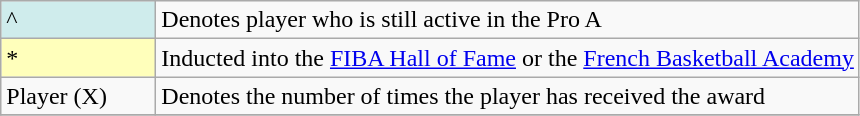<table class="wikitable">
<tr>
<td style="background-color:#CFECEC; width:6em">^</td>
<td>Denotes player who is still active in the Pro A</td>
</tr>
<tr>
<td style="background-color:#ffb; width:6em">*</td>
<td>Inducted into the <a href='#'>FIBA Hall of Fame</a> or the <a href='#'>French Basketball Academy</a></td>
</tr>
<tr>
<td>Player (X)</td>
<td>Denotes the number of times the player has received the award</td>
</tr>
<tr>
</tr>
</table>
